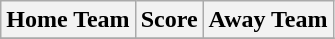<table class="wikitable" style="text-align: center">
<tr>
<th>Home Team</th>
<th>Score</th>
<th>Away Team</th>
</tr>
<tr>
</tr>
</table>
